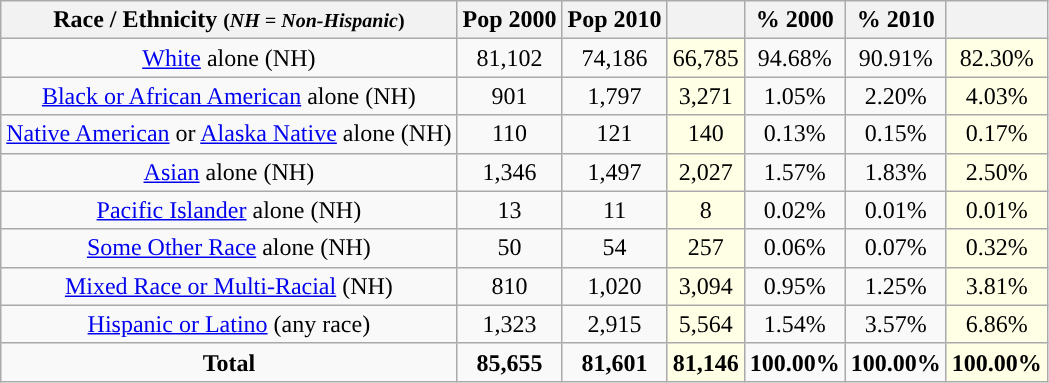<table class="wikitable" style="text-align:center;">
<tr>
<th>Race / Ethnicity <small>(<em>NH = Non-Hispanic</em>)</small></th>
<th>Pop 2000</th>
<th>Pop 2010</th>
<th></th>
<th>% 2000</th>
<th>% 2010</th>
<th></th>
</tr>
<tr>
<td><a href='#'>White</a> alone (NH)</td>
<td>81,102</td>
<td>74,186</td>
<td style='background: #ffffe6;'>66,785</td>
<td>94.68%</td>
<td>90.91%</td>
<td style='background: #ffffe6;'>82.30%</td>
</tr>
<tr>
<td><a href='#'>Black or African American</a> alone (NH)</td>
<td>901</td>
<td>1,797</td>
<td style='background: #ffffe6;'>3,271</td>
<td>1.05%</td>
<td>2.20%</td>
<td style='background: #ffffe6;'>4.03%</td>
</tr>
<tr>
<td><a href='#'>Native American</a> or <a href='#'>Alaska Native</a> alone (NH)</td>
<td>110</td>
<td>121</td>
<td style='background: #ffffe6;'>140</td>
<td>0.13%</td>
<td>0.15%</td>
<td style='background: #ffffe6;'>0.17%</td>
</tr>
<tr>
<td><a href='#'>Asian</a> alone (NH)</td>
<td>1,346</td>
<td>1,497</td>
<td style='background: #ffffe6;'>2,027</td>
<td>1.57%</td>
<td>1.83%</td>
<td style='background: #ffffe6;'>2.50%</td>
</tr>
<tr>
<td><a href='#'>Pacific Islander</a> alone (NH)</td>
<td>13</td>
<td>11</td>
<td style='background: #ffffe6;'>8</td>
<td>0.02%</td>
<td>0.01%</td>
<td style='background: #ffffe6;'>0.01%</td>
</tr>
<tr>
<td><a href='#'>Some Other Race</a> alone (NH)</td>
<td>50</td>
<td>54</td>
<td style='background: #ffffe6;'>257</td>
<td>0.06%</td>
<td>0.07%</td>
<td style='background: #ffffe6;'>0.32%</td>
</tr>
<tr>
<td><a href='#'>Mixed Race or Multi-Racial</a> (NH)</td>
<td>810</td>
<td>1,020</td>
<td style='background: #ffffe6;'>3,094</td>
<td>0.95%</td>
<td>1.25%</td>
<td style='background: #ffffe6;'>3.81%</td>
</tr>
<tr>
<td><a href='#'>Hispanic or Latino</a> (any race)</td>
<td>1,323</td>
<td>2,915</td>
<td style='background: #ffffe6;'>5,564</td>
<td>1.54%</td>
<td>3.57%</td>
<td style='background: #ffffe6;'>6.86%</td>
</tr>
<tr>
<td><strong>Total</strong></td>
<td><strong>85,655</strong></td>
<td><strong>81,601</strong></td>
<td style='background: #ffffe6;'><strong>81,146</strong></td>
<td><strong>100.00%</strong></td>
<td><strong>100.00%</strong></td>
<td style='background: #ffffe6;'><strong>100.00%</strong></td>
</tr>
</table>
